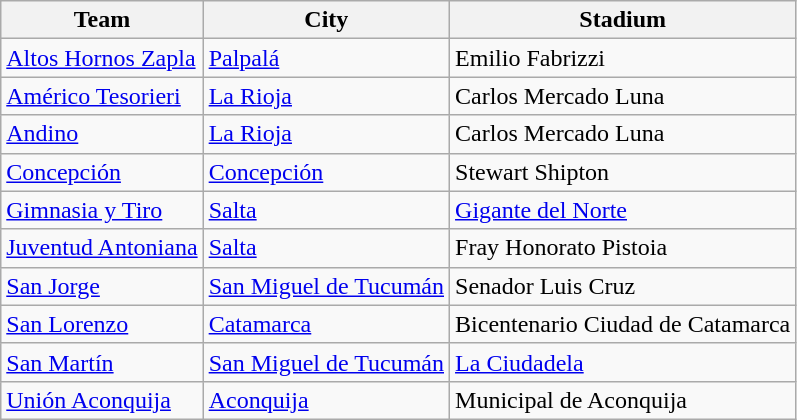<table class="wikitable sortable">
<tr>
<th>Team</th>
<th>City</th>
<th>Stadium</th>
</tr>
<tr>
<td> <a href='#'>Altos Hornos Zapla</a></td>
<td><a href='#'>Palpalá</a></td>
<td>Emilio Fabrizzi</td>
</tr>
<tr>
<td> <a href='#'>Américo Tesorieri</a></td>
<td><a href='#'>La Rioja</a></td>
<td>Carlos Mercado Luna</td>
</tr>
<tr>
<td> <a href='#'>Andino</a></td>
<td><a href='#'>La Rioja</a></td>
<td>Carlos Mercado Luna</td>
</tr>
<tr>
<td> <a href='#'>Concepción</a></td>
<td><a href='#'>Concepción</a></td>
<td>Stewart Shipton</td>
</tr>
<tr>
<td> <a href='#'>Gimnasia y Tiro</a></td>
<td><a href='#'>Salta</a></td>
<td><a href='#'>Gigante del Norte</a></td>
</tr>
<tr>
<td> <a href='#'>Juventud Antoniana</a></td>
<td><a href='#'>Salta</a></td>
<td>Fray Honorato Pistoia</td>
</tr>
<tr>
<td> <a href='#'>San Jorge</a></td>
<td><a href='#'>San Miguel de Tucumán</a></td>
<td>Senador Luis Cruz</td>
</tr>
<tr>
<td> <a href='#'>San Lorenzo</a></td>
<td><a href='#'>Catamarca</a></td>
<td>Bicentenario Ciudad de Catamarca</td>
</tr>
<tr>
<td> <a href='#'>San Martín</a></td>
<td><a href='#'>San Miguel de Tucumán</a></td>
<td><a href='#'>La Ciudadela</a></td>
</tr>
<tr>
<td> <a href='#'>Unión Aconquija</a></td>
<td><a href='#'>Aconquija</a></td>
<td>Municipal de Aconquija</td>
</tr>
</table>
